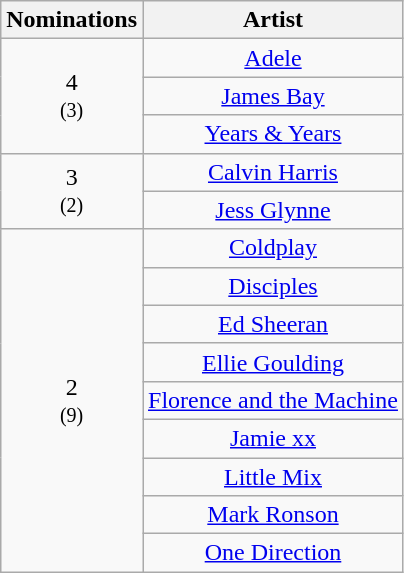<table class="wikitable" rowspan="2" style="text-align:center;">
<tr>
<th scope="col" style="width:55px;">Nominations</th>
<th scope="col" style="text-align:center;">Artist</th>
</tr>
<tr>
<td rowspan="3">4<br><small>(3)</small></td>
<td><a href='#'>Adele</a></td>
</tr>
<tr>
<td><a href='#'>James Bay</a></td>
</tr>
<tr>
<td><a href='#'>Years & Years</a></td>
</tr>
<tr>
<td rowspan="2">3<br><small>(2)</small></td>
<td><a href='#'>Calvin Harris</a></td>
</tr>
<tr>
<td><a href='#'>Jess Glynne</a></td>
</tr>
<tr>
<td rowspan="9">2<br><small>(9)</small></td>
<td><a href='#'>Coldplay</a></td>
</tr>
<tr>
<td><a href='#'>Disciples</a></td>
</tr>
<tr>
<td><a href='#'>Ed Sheeran</a></td>
</tr>
<tr>
<td><a href='#'>Ellie Goulding</a></td>
</tr>
<tr>
<td><a href='#'>Florence and the Machine</a></td>
</tr>
<tr>
<td><a href='#'>Jamie xx</a></td>
</tr>
<tr>
<td><a href='#'>Little Mix</a></td>
</tr>
<tr>
<td><a href='#'>Mark Ronson</a></td>
</tr>
<tr>
<td><a href='#'>One Direction</a></td>
</tr>
</table>
